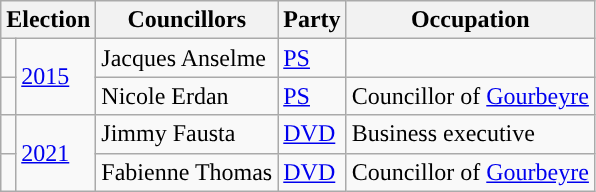<table class="wikitable">
<tr>
<th colspan="2">Election</th>
<th>Councillors</th>
<th>Party</th>
<th>Occupation</th>
</tr>
<tr>
<td style="background-color: "></td>
<td rowspan="2"><a href='#'>2015</a></td>
<td>Jacques Anselme</td>
<td><a href='#'>PS</a></td>
<td></td>
</tr>
<tr>
<td style="background-color: "></td>
<td>Nicole Erdan</td>
<td><a href='#'>PS</a></td>
<td>Councillor of <a href='#'>Gourbeyre</a></td>
</tr>
<tr>
<td style="background-color: "></td>
<td rowspan="2"><a href='#'>2021</a></td>
<td>Jimmy Fausta</td>
<td><a href='#'>DVD</a></td>
<td>Business executive</td>
</tr>
<tr>
<td style="background-color: "></td>
<td>Fabienne Thomas</td>
<td><a href='#'>DVD</a></td>
<td>Councillor of <a href='#'>Gourbeyre</a></td>
</tr>
</table>
